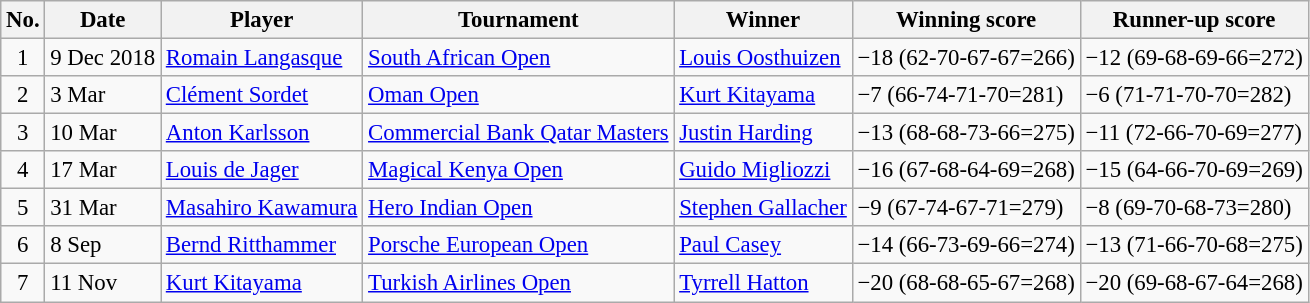<table class="wikitable" style="font-size:95%;">
<tr>
<th>No.</th>
<th>Date</th>
<th>Player</th>
<th>Tournament</th>
<th>Winner</th>
<th>Winning score</th>
<th>Runner-up score</th>
</tr>
<tr>
<td align=center>1</td>
<td>9 Dec 2018</td>
<td> <a href='#'>Romain Langasque</a></td>
<td><a href='#'>South African Open</a></td>
<td> <a href='#'>Louis Oosthuizen</a></td>
<td>−18 (62-70-67-67=266)</td>
<td>−12 (69-68-69-66=272)</td>
</tr>
<tr>
<td align=center>2</td>
<td>3 Mar</td>
<td> <a href='#'>Clément Sordet</a></td>
<td><a href='#'>Oman Open</a></td>
<td> <a href='#'>Kurt Kitayama</a></td>
<td>−7 (66-74-71-70=281)</td>
<td>−6 (71-71-70-70=282)</td>
</tr>
<tr>
<td align=center>3</td>
<td>10 Mar</td>
<td> <a href='#'>Anton Karlsson</a></td>
<td><a href='#'>Commercial Bank Qatar Masters</a></td>
<td> <a href='#'>Justin Harding</a></td>
<td>−13 (68-68-73-66=275)</td>
<td>−11 (72-66-70-69=277)</td>
</tr>
<tr>
<td align=center>4</td>
<td>17 Mar</td>
<td> <a href='#'>Louis de Jager</a></td>
<td><a href='#'>Magical Kenya Open</a></td>
<td> <a href='#'>Guido Migliozzi</a></td>
<td>−16 (67-68-64-69=268)</td>
<td>−15 (64-66-70-69=269)</td>
</tr>
<tr>
<td align=center>5</td>
<td>31 Mar</td>
<td> <a href='#'>Masahiro Kawamura</a></td>
<td><a href='#'>Hero Indian Open</a></td>
<td> <a href='#'>Stephen Gallacher</a></td>
<td>−9 (67-74-67-71=279)</td>
<td>−8 (69-70-68-73=280)</td>
</tr>
<tr>
<td align=center>6</td>
<td>8 Sep</td>
<td> <a href='#'>Bernd Ritthammer</a></td>
<td><a href='#'>Porsche European Open</a></td>
<td> <a href='#'>Paul Casey</a></td>
<td>−14 (66-73-69-66=274)</td>
<td>−13 (71-66-70-68=275)</td>
</tr>
<tr>
<td align=center>7</td>
<td>11 Nov</td>
<td> <a href='#'>Kurt Kitayama</a></td>
<td><a href='#'>Turkish Airlines Open</a></td>
<td> <a href='#'>Tyrrell Hatton</a></td>
<td>−20 (68-68-65-67=268)</td>
<td>−20 (69-68-67-64=268)</td>
</tr>
</table>
